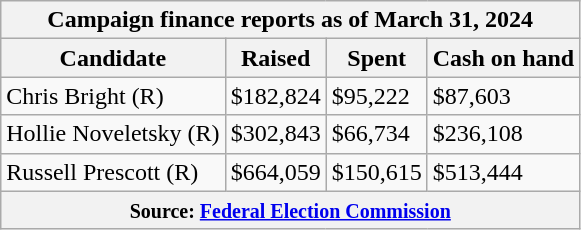<table class="wikitable sortable">
<tr>
<th colspan=4>Campaign finance reports as of March 31, 2024</th>
</tr>
<tr style="text-align:center;">
<th>Candidate</th>
<th>Raised</th>
<th>Spent</th>
<th>Cash on hand</th>
</tr>
<tr>
<td>Chris Bright (R)</td>
<td>$182,824</td>
<td>$95,222</td>
<td>$87,603</td>
</tr>
<tr>
<td>Hollie Noveletsky (R)</td>
<td>$302,843</td>
<td>$66,734</td>
<td>$236,108</td>
</tr>
<tr>
<td>Russell Prescott (R)</td>
<td>$664,059</td>
<td>$150,615</td>
<td>$513,444</td>
</tr>
<tr>
<th colspan="4"><small>Source: <a href='#'>Federal Election Commission</a></small></th>
</tr>
</table>
